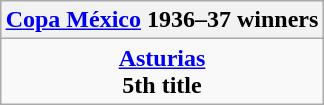<table class="wikitable" style="text-align: center; margin: 0 auto;">
<tr>
<th><a href='#'>Copa México</a> 1936–37 winners</th>
</tr>
<tr>
<td><strong><a href='#'>Asturias</a></strong><br><strong>5th title</strong></td>
</tr>
</table>
